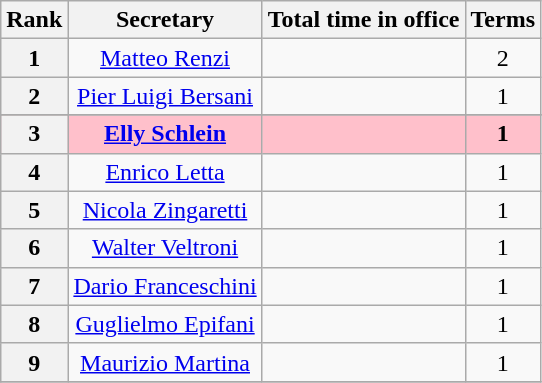<table class="wikitable" style="text-align:center">
<tr>
<th>Rank</th>
<th>Secretary</th>
<th>Total time in office</th>
<th>Terms</th>
</tr>
<tr>
<th>1</th>
<td><a href='#'>Matteo Renzi</a></td>
<td></td>
<td>2</td>
</tr>
<tr>
<th>2</th>
<td><a href='#'>Pier Luigi Bersani</a></td>
<td></td>
<td>1</td>
</tr>
<tr>
</tr>
<tr bgcolor="pink">
<th>3</th>
<td><strong><a href='#'>Elly Schlein</a></strong></td>
<td><strong></strong></td>
<td><strong>1</strong></td>
</tr>
<tr>
<th>4</th>
<td><a href='#'>Enrico Letta</a></td>
<td></td>
<td>1</td>
</tr>
<tr>
<th>5</th>
<td><a href='#'>Nicola Zingaretti</a></td>
<td></td>
<td>1</td>
</tr>
<tr>
<th>6</th>
<td><a href='#'>Walter Veltroni</a></td>
<td></td>
<td>1</td>
</tr>
<tr>
<th>7</th>
<td><a href='#'>Dario Franceschini</a></td>
<td></td>
<td>1</td>
</tr>
<tr>
<th>8</th>
<td><a href='#'>Guglielmo Epifani</a></td>
<td></td>
<td>1</td>
</tr>
<tr>
<th>9</th>
<td><a href='#'>Maurizio Martina</a></td>
<td></td>
<td>1</td>
</tr>
<tr>
</tr>
</table>
